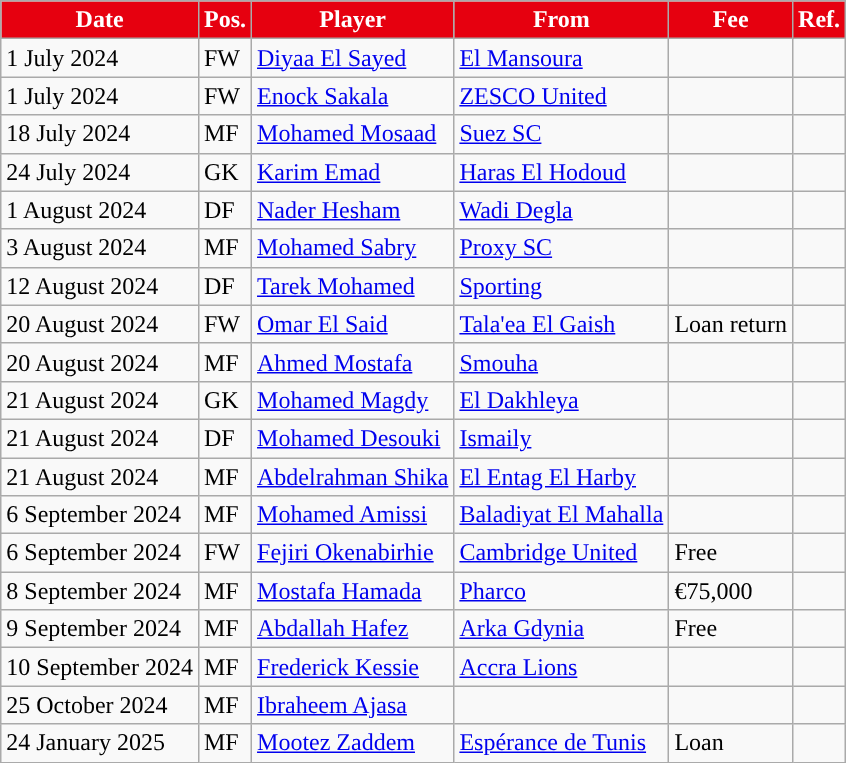<table class="wikitable plainrowheaders sortable">
<tr>
<th style="background:#e6000f; color:#ffffff; ">Date</th>
<th style="background:#e6000f; color:#ffffff; ">Pos.</th>
<th style="background:#e6000f; color:#ffffff; ">Player</th>
<th style="background:#e6000f; color:#ffffff; ">From</th>
<th style="background:#e6000f; color:#ffffff; ">Fee</th>
<th style="background:#e6000f; color:#ffffff; ">Ref.</th>
</tr>
<tr>
<td>1 July 2024</td>
<td>FW</td>
<td> <a href='#'>Diyaa El Sayed</a></td>
<td> <a href='#'>El Mansoura</a></td>
<td></td>
<td></td>
</tr>
<tr>
<td>1 July 2024</td>
<td>FW</td>
<td> <a href='#'>Enock Sakala</a></td>
<td> <a href='#'>ZESCO United</a></td>
<td></td>
<td></td>
</tr>
<tr>
<td>18 July 2024</td>
<td>MF</td>
<td> <a href='#'>Mohamed Mosaad</a></td>
<td> <a href='#'>Suez SC</a></td>
<td></td>
<td></td>
</tr>
<tr>
<td>24 July 2024</td>
<td>GK</td>
<td> <a href='#'>Karim Emad</a></td>
<td> <a href='#'>Haras El Hodoud</a></td>
<td></td>
<td></td>
</tr>
<tr>
<td>1 August 2024</td>
<td>DF</td>
<td> <a href='#'>Nader Hesham</a></td>
<td> <a href='#'>Wadi Degla</a></td>
<td></td>
<td></td>
</tr>
<tr>
<td>3 August 2024</td>
<td>MF</td>
<td> <a href='#'>Mohamed Sabry</a></td>
<td> <a href='#'>Proxy SC</a></td>
<td></td>
<td></td>
</tr>
<tr>
<td>12 August 2024</td>
<td>DF</td>
<td> <a href='#'>Tarek Mohamed</a></td>
<td> <a href='#'>Sporting</a></td>
<td></td>
<td></td>
</tr>
<tr>
<td>20 August 2024</td>
<td>FW</td>
<td> <a href='#'>Omar El Said</a></td>
<td> <a href='#'>Tala'ea El Gaish</a></td>
<td>Loan return</td>
<td></td>
</tr>
<tr>
<td>20 August 2024</td>
<td>MF</td>
<td> <a href='#'>Ahmed Mostafa</a></td>
<td> <a href='#'>Smouha</a></td>
<td></td>
<td></td>
</tr>
<tr>
<td>21 August 2024</td>
<td>GK</td>
<td> <a href='#'>Mohamed Magdy</a></td>
<td> <a href='#'>El Dakhleya</a></td>
<td></td>
<td></td>
</tr>
<tr>
<td>21 August 2024</td>
<td>DF</td>
<td> <a href='#'>Mohamed Desouki</a></td>
<td> <a href='#'>Ismaily</a></td>
<td></td>
<td></td>
</tr>
<tr>
<td>21 August 2024</td>
<td>MF</td>
<td> <a href='#'>Abdelrahman Shika</a></td>
<td> <a href='#'>El Entag El Harby</a></td>
<td></td>
<td></td>
</tr>
<tr>
<td>6 September 2024</td>
<td>MF</td>
<td> <a href='#'>Mohamed Amissi</a></td>
<td> <a href='#'>Baladiyat El Mahalla</a></td>
<td></td>
<td></td>
</tr>
<tr>
<td>6 September 2024</td>
<td>FW</td>
<td> <a href='#'>Fejiri Okenabirhie</a></td>
<td> <a href='#'>Cambridge United</a></td>
<td>Free</td>
<td></td>
</tr>
<tr>
<td>8 September 2024</td>
<td>MF</td>
<td> <a href='#'>Mostafa Hamada</a></td>
<td> <a href='#'>Pharco</a></td>
<td>€75,000</td>
<td></td>
</tr>
<tr>
<td>9 September 2024</td>
<td>MF</td>
<td> <a href='#'>Abdallah Hafez</a></td>
<td> <a href='#'>Arka Gdynia</a></td>
<td>Free</td>
<td></td>
</tr>
<tr>
<td>10 September 2024</td>
<td>MF</td>
<td> <a href='#'>Frederick Kessie</a></td>
<td> <a href='#'>Accra Lions</a></td>
<td></td>
<td></td>
</tr>
<tr>
<td>25 October 2024</td>
<td>MF</td>
<td> <a href='#'>Ibraheem Ajasa</a></td>
<td></td>
<td></td>
<td></td>
</tr>
<tr>
<td>24 January 2025</td>
<td>MF</td>
<td> <a href='#'>Mootez Zaddem</a></td>
<td> <a href='#'>Espérance de Tunis</a></td>
<td>Loan</td>
<td></td>
</tr>
</table>
